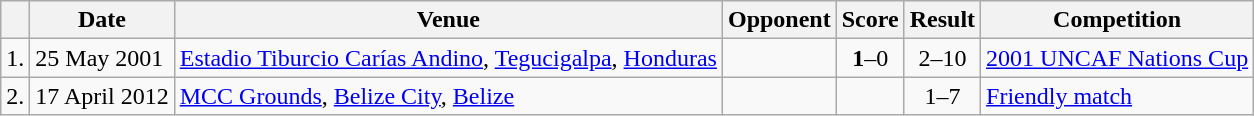<table class="wikitable">
<tr>
<th></th>
<th>Date</th>
<th>Venue</th>
<th>Opponent</th>
<th>Score</th>
<th>Result</th>
<th>Competition</th>
</tr>
<tr>
<td align="center">1.</td>
<td>25 May 2001</td>
<td><a href='#'>Estadio Tiburcio Carías Andino</a>, <a href='#'>Tegucigalpa</a>, <a href='#'>Honduras</a></td>
<td></td>
<td align="center"><strong>1</strong>–0</td>
<td align="center">2–10</td>
<td><a href='#'>2001 UNCAF Nations Cup</a></td>
</tr>
<tr>
<td align="center">2.</td>
<td>17 April 2012</td>
<td><a href='#'>MCC Grounds</a>, <a href='#'>Belize City</a>, <a href='#'>Belize</a></td>
<td></td>
<td align="center"></td>
<td align="center">1–7</td>
<td><a href='#'>Friendly match</a></td>
</tr>
</table>
